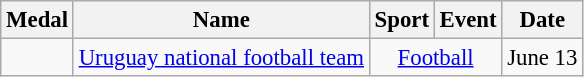<table class="wikitable" style="font-size:95%">
<tr>
<th>Medal</th>
<th>Name</th>
<th>Sport</th>
<th>Event</th>
<th>Date</th>
</tr>
<tr>
<td></td>
<td><a href='#'>Uruguay national football team</a><br></td>
<td colspan=2 align=center><a href='#'>Football</a></td>
<td>June 13</td>
</tr>
</table>
